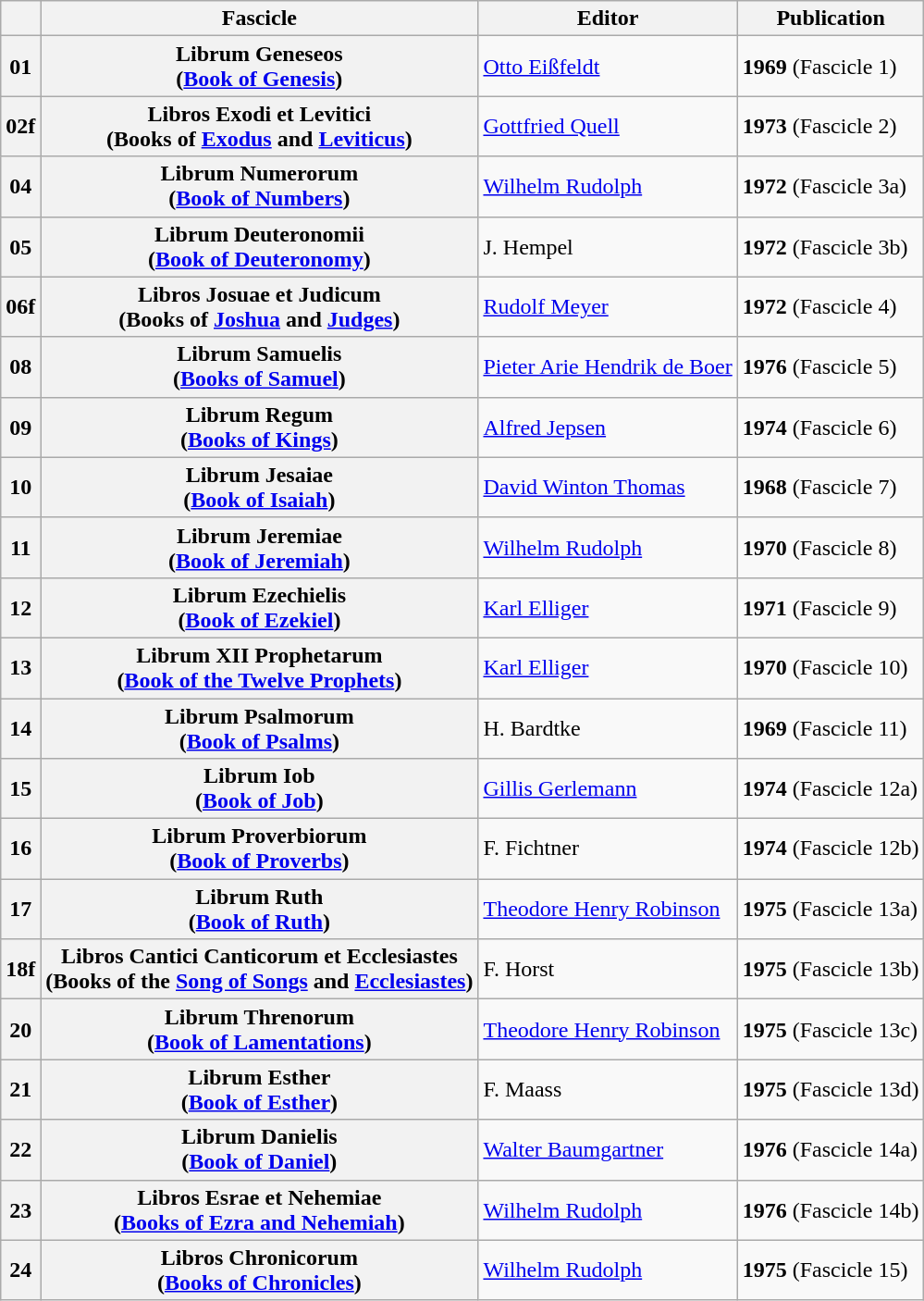<table border="1" class="wikitable sortable">
<tr>
<th></th>
<th>Fascicle</th>
<th>Editor</th>
<th>Publication</th>
</tr>
<tr>
<th>01</th>
<th>Librum Geneseos<br>(<a href='#'>Book of Genesis</a>)</th>
<td><a href='#'>Otto Eißfeldt</a></td>
<td><strong>1969</strong> (Fascicle 1)</td>
</tr>
<tr>
<th>02f</th>
<th>Libros Exodi et Levitici<br>(Books of <a href='#'>Exodus</a> and <a href='#'>Leviticus</a>)</th>
<td><a href='#'>Gottfried Quell</a></td>
<td><strong>1973</strong> (Fascicle 2)</td>
</tr>
<tr>
<th>04</th>
<th>Librum Numerorum<br>(<a href='#'>Book of Numbers</a>)</th>
<td><a href='#'>Wilhelm Rudolph</a></td>
<td><strong>1972</strong> (Fascicle 3a)</td>
</tr>
<tr>
<th>05</th>
<th>Librum Deuteronomii<br>(<a href='#'>Book of Deuteronomy</a>)</th>
<td>J. Hempel</td>
<td><strong>1972</strong> (Fascicle 3b)</td>
</tr>
<tr>
<th>06f</th>
<th>Libros Josuae et Judicum<br>(Books of <a href='#'>Joshua</a> and <a href='#'>Judges</a>)</th>
<td><a href='#'>Rudolf Meyer</a></td>
<td><strong>1972</strong> (Fascicle 4)</td>
</tr>
<tr>
<th>08</th>
<th>Librum Samuelis<br>(<a href='#'>Books of Samuel</a>)</th>
<td><a href='#'>Pieter Arie Hendrik de Boer</a></td>
<td><strong>1976</strong> (Fascicle 5)</td>
</tr>
<tr>
<th>09</th>
<th>Librum Regum<br>(<a href='#'>Books of Kings</a>)</th>
<td><a href='#'>Alfred Jepsen</a></td>
<td><strong>1974</strong> (Fascicle 6)</td>
</tr>
<tr>
<th>10</th>
<th>Librum Jesaiae<br>(<a href='#'>Book of Isaiah</a>)</th>
<td><a href='#'>David Winton Thomas</a></td>
<td><strong>1968</strong> (Fascicle 7)</td>
</tr>
<tr>
<th>11</th>
<th>Librum Jeremiae<br>(<a href='#'>Book of Jeremiah</a>)</th>
<td><a href='#'>Wilhelm Rudolph</a></td>
<td><strong>1970</strong> (Fascicle 8)</td>
</tr>
<tr>
<th>12</th>
<th>Librum Ezechielis<br>(<a href='#'>Book of Ezekiel</a>)</th>
<td><a href='#'>Karl Elliger</a></td>
<td><strong>1971</strong> (Fascicle 9)</td>
</tr>
<tr>
<th>13</th>
<th>Librum XII Prophetarum<br>(<a href='#'>Book of the Twelve Prophets</a>)</th>
<td><a href='#'>Karl Elliger</a></td>
<td><strong>1970</strong> (Fascicle 10)</td>
</tr>
<tr>
<th>14</th>
<th>Librum Psalmorum<br>(<a href='#'>Book of Psalms</a>)</th>
<td>H. Bardtke</td>
<td><strong>1969</strong> (Fascicle 11)</td>
</tr>
<tr>
<th>15</th>
<th>Librum Iob<br>(<a href='#'>Book of Job</a>)</th>
<td><a href='#'>Gillis Gerlemann</a></td>
<td><strong>1974</strong> (Fascicle 12a)</td>
</tr>
<tr>
<th>16</th>
<th>Librum Proverbiorum<br>(<a href='#'>Book of Proverbs</a>)</th>
<td>F. Fichtner</td>
<td><strong>1974</strong> (Fascicle 12b)</td>
</tr>
<tr>
<th>17</th>
<th>Librum Ruth<br>(<a href='#'>Book of Ruth</a>)</th>
<td><a href='#'>Theodore Henry Robinson</a></td>
<td><strong>1975</strong> (Fascicle 13a)</td>
</tr>
<tr>
<th>18f</th>
<th>Libros Cantici Canticorum et Ecclesiastes<br>(Books of the <a href='#'>Song of Songs</a> and <a href='#'>Ecclesiastes</a>)</th>
<td>F. Horst</td>
<td><strong>1975</strong> (Fascicle 13b)</td>
</tr>
<tr>
<th>20</th>
<th>Librum Threnorum<br>(<a href='#'>Book of Lamentations</a>)</th>
<td><a href='#'>Theodore Henry Robinson</a></td>
<td><strong>1975</strong> (Fascicle 13c)</td>
</tr>
<tr>
<th>21</th>
<th>Librum Esther<br>(<a href='#'>Book of Esther</a>)</th>
<td>F. Maass</td>
<td><strong>1975</strong> (Fascicle 13d)</td>
</tr>
<tr>
<th>22</th>
<th>Librum Danielis<br>(<a href='#'>Book of Daniel</a>)</th>
<td><a href='#'>Walter Baumgartner</a></td>
<td><strong>1976</strong> (Fascicle 14a)</td>
</tr>
<tr>
<th>23</th>
<th>Libros Esrae et Nehemiae<br>(<a href='#'>Books of Ezra and Nehemiah</a>)</th>
<td><a href='#'>Wilhelm Rudolph</a></td>
<td><strong>1976</strong>  (Fascicle 14b)</td>
</tr>
<tr>
<th>24</th>
<th>Libros Chronicorum<br>(<a href='#'>Books of Chronicles</a>)</th>
<td><a href='#'>Wilhelm Rudolph</a></td>
<td><strong>1975</strong>  (Fascicle 15)</td>
</tr>
</table>
